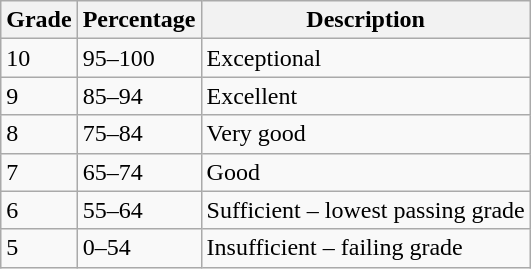<table class="wikitable">
<tr>
<th>Grade</th>
<th>Percentage</th>
<th>Description</th>
</tr>
<tr>
<td style="width:20px;">10</td>
<td>95–100</td>
<td>Exceptional</td>
</tr>
<tr>
<td style="width:20px;">9</td>
<td>85–94</td>
<td>Excellent</td>
</tr>
<tr>
<td style="width:20px;">8</td>
<td>75–84</td>
<td>Very good</td>
</tr>
<tr>
<td style="width:20px;">7</td>
<td>65–74</td>
<td>Good</td>
</tr>
<tr>
<td style="width:20px;">6</td>
<td>55–64</td>
<td>Sufficient – lowest passing grade</td>
</tr>
<tr>
<td style="width:20px;">5</td>
<td>0–54</td>
<td>Insufficient – failing grade</td>
</tr>
</table>
